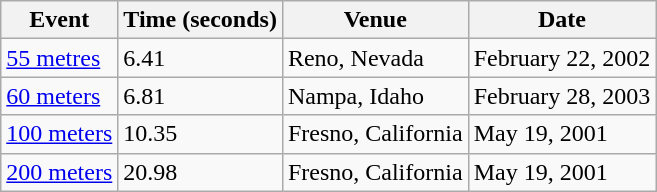<table class="wikitable">
<tr>
<th>Event</th>
<th>Time (seconds)</th>
<th>Venue</th>
<th>Date</th>
</tr>
<tr>
<td><a href='#'>55 metres</a></td>
<td>6.41</td>
<td>Reno, Nevada</td>
<td>February 22, 2002</td>
</tr>
<tr>
<td><a href='#'>60 meters</a></td>
<td>6.81</td>
<td>Nampa, Idaho</td>
<td>February 28, 2003</td>
</tr>
<tr>
<td><a href='#'>100 meters</a></td>
<td>10.35</td>
<td>Fresno, California</td>
<td>May 19, 2001</td>
</tr>
<tr>
<td><a href='#'>200 meters</a></td>
<td>20.98</td>
<td>Fresno, California</td>
<td>May 19, 2001</td>
</tr>
</table>
